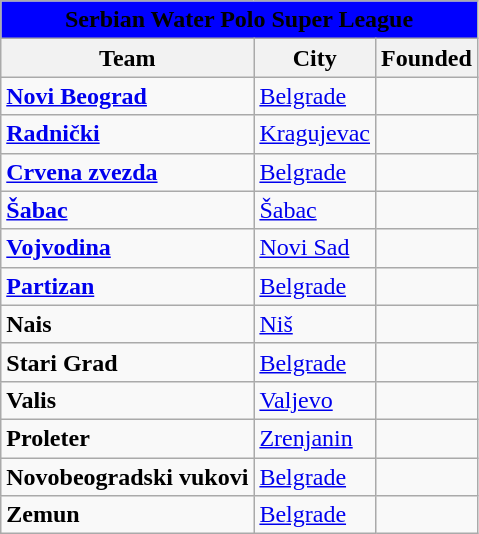<table class="wikitable sortable">
<tr>
<td bgcolor=blue align="center" colspan="17"><strong><span>Serbian Water Polo Super League</span></strong></td>
</tr>
<tr>
<th>Team</th>
<th>City</th>
<th>Founded</th>
</tr>
<tr>
<td><strong><a href='#'>Novi Beograd</a></strong></td>
<td><a href='#'>Belgrade</a></td>
<td></td>
</tr>
<tr>
<td><strong><a href='#'>Radnički</a></strong></td>
<td><a href='#'>Kragujevac</a></td>
<td></td>
</tr>
<tr>
<td><strong><a href='#'>Crvena zvezda</a></strong></td>
<td><a href='#'>Belgrade</a></td>
<td></td>
</tr>
<tr>
<td><strong><a href='#'>Šabac</a></strong></td>
<td><a href='#'>Šabac</a></td>
<td></td>
</tr>
<tr>
<td><strong><a href='#'>Vojvodina</a></strong></td>
<td><a href='#'>Novi Sad</a></td>
<td></td>
</tr>
<tr>
<td><strong><a href='#'>Partizan</a></strong></td>
<td><a href='#'>Belgrade</a></td>
<td></td>
</tr>
<tr>
<td><strong>Nais</strong></td>
<td><a href='#'>Niš</a></td>
<td></td>
</tr>
<tr>
<td><strong>Stari Grad</strong></td>
<td><a href='#'>Belgrade</a></td>
<td></td>
</tr>
<tr>
<td><strong>Valis</strong></td>
<td><a href='#'>Valjevo</a></td>
<td></td>
</tr>
<tr>
<td><strong>Proleter</strong></td>
<td><a href='#'>Zrenjanin</a></td>
<td></td>
</tr>
<tr>
<td><strong>Novobeogradski vukovi</strong></td>
<td><a href='#'>Belgrade</a></td>
<td></td>
</tr>
<tr>
<td><strong>Zemun</strong></td>
<td><a href='#'>Belgrade</a></td>
<td></td>
</tr>
</table>
